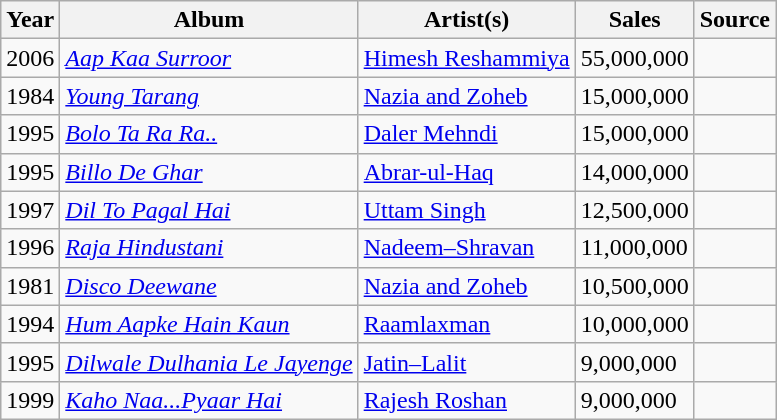<table class="wikitable sortable">
<tr>
<th scope="col">Year</th>
<th scope="col">Album</th>
<th scope="col">Artist(s)</th>
<th scope="col">Sales</th>
<th scope="col">Source</th>
</tr>
<tr>
<td>2006</td>
<td><em><a href='#'>Aap Kaa Surroor</a></em></td>
<td><a href='#'>Himesh Reshammiya</a></td>
<td>55,000,000</td>
<td></td>
</tr>
<tr>
<td>1984</td>
<td><em><a href='#'>Young Tarang</a></em></td>
<td><a href='#'>Nazia and Zoheb</a></td>
<td>15,000,000</td>
<td></td>
</tr>
<tr>
<td>1995</td>
<td><em><a href='#'>Bolo Ta Ra Ra..</a></em></td>
<td><a href='#'>Daler Mehndi</a></td>
<td>15,000,000</td>
<td></td>
</tr>
<tr>
<td>1995</td>
<td><em><a href='#'>Billo De Ghar</a></em></td>
<td><a href='#'>Abrar-ul-Haq</a></td>
<td>14,000,000</td>
<td></td>
</tr>
<tr>
<td>1997</td>
<td><em><a href='#'>Dil To Pagal Hai</a></em></td>
<td><a href='#'>Uttam Singh</a></td>
<td>12,500,000</td>
<td></td>
</tr>
<tr>
<td>1996</td>
<td><em><a href='#'>Raja Hindustani</a></em></td>
<td><a href='#'>Nadeem–Shravan</a></td>
<td>11,000,000</td>
<td></td>
</tr>
<tr>
<td>1981</td>
<td><em><a href='#'>Disco Deewane</a></em></td>
<td><a href='#'>Nazia and Zoheb</a></td>
<td>10,500,000</td>
<td></td>
</tr>
<tr>
<td>1994</td>
<td><em><a href='#'>Hum Aapke Hain Kaun</a></em></td>
<td><a href='#'>Raamlaxman</a></td>
<td>10,000,000</td>
<td></td>
</tr>
<tr>
<td>1995</td>
<td><em><a href='#'>Dilwale Dulhania Le Jayenge</a></em></td>
<td><a href='#'>Jatin–Lalit</a></td>
<td>9,000,000</td>
<td></td>
</tr>
<tr>
<td>1999</td>
<td><em><a href='#'>Kaho Naa...Pyaar Hai</a></em></td>
<td><a href='#'>Rajesh Roshan</a></td>
<td>9,000,000</td>
<td></td>
</tr>
</table>
